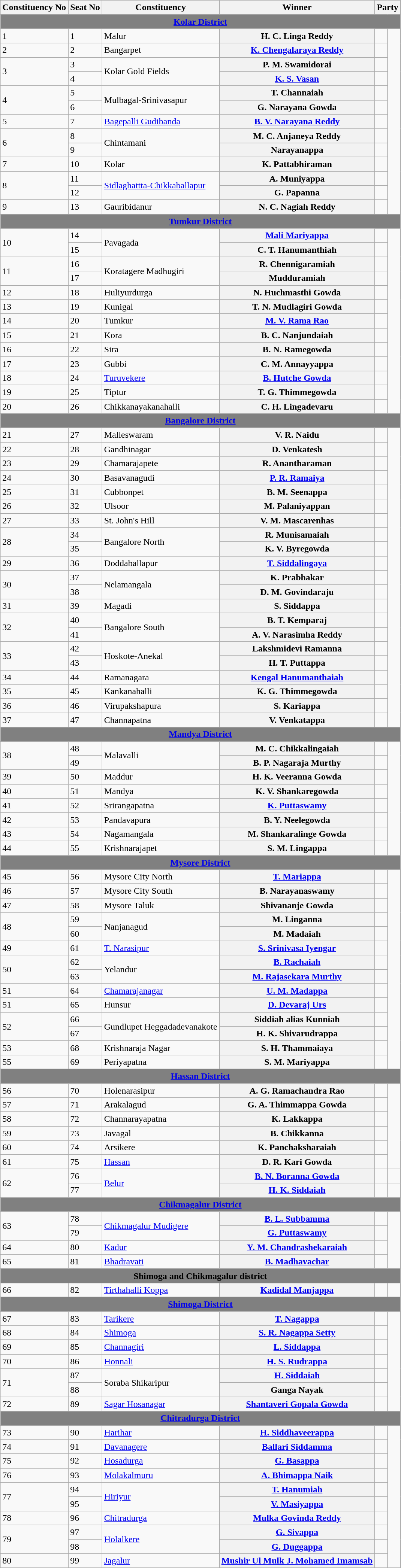<table class="wikitable sortable">
<tr>
<th>Constituency No</th>
<th>Seat No</th>
<th>Constituency</th>
<th>Winner</th>
<th colspan="2">Party</th>
</tr>
<tr>
<td colspan="6" align="center" style="background-color:grey"><a href='#'><span><strong>Kolar District</strong></span></a></td>
</tr>
<tr>
<td>1</td>
<td>1</td>
<td>Malur</td>
<th>H. C. Linga Reddy</th>
<td></td>
</tr>
<tr>
<td>2</td>
<td>2</td>
<td>Bangarpet</td>
<th><a href='#'>K. Chengalaraya Reddy</a></th>
<td></td>
</tr>
<tr>
<td rowspan="2">3</td>
<td>3</td>
<td rowspan="2">Kolar Gold Fields</td>
<th>P. M. Swamidorai</th>
<td></td>
</tr>
<tr>
<td>4</td>
<th><a href='#'>K. S. Vasan</a></th>
<td></td>
</tr>
<tr>
<td rowspan="2">4</td>
<td>5</td>
<td rowspan="2">Mulbagal-Srinivasapur</td>
<th>T. Channaiah</th>
<td></td>
</tr>
<tr>
<td>6</td>
<th>G. Narayana Gowda</th>
<td></td>
</tr>
<tr>
<td>5</td>
<td>7</td>
<td><a href='#'>Bagepalli Gudibanda</a></td>
<th><a href='#'>B. V. Narayana Reddy</a></th>
<td></td>
</tr>
<tr>
<td rowspan="2">6</td>
<td>8</td>
<td rowspan="2">Chintamani</td>
<th>M. C. Anjaneya Reddy</th>
<td></td>
</tr>
<tr>
<td>9</td>
<th>Narayanappa</th>
<td></td>
</tr>
<tr>
<td>7</td>
<td>10</td>
<td>Kolar</td>
<th>K. Pattabhiraman</th>
<td></td>
</tr>
<tr>
<td rowspan="2">8</td>
<td>11</td>
<td rowspan="2"><a href='#'>Sidlaghattta-Chikkaballapur</a></td>
<th>A. Muniyappa</th>
<td></td>
</tr>
<tr>
<td>12</td>
<th>G. Papanna</th>
<td></td>
</tr>
<tr>
<td>9</td>
<td>13</td>
<td>Gauribidanur</td>
<th>N. C. Nagiah Reddy</th>
<td></td>
</tr>
<tr>
<td colspan="6" align="center" style="background-color:grey"><a href='#'><span><strong>Tumkur District</strong></span></a></td>
</tr>
<tr>
<td rowspan="2">10</td>
<td>14</td>
<td rowspan="2">Pavagada</td>
<th><a href='#'>Mali Mariyappa</a></th>
<td></td>
</tr>
<tr>
<td>15</td>
<th>C. T. Hanumanthiah</th>
<td></td>
</tr>
<tr>
<td rowspan="2">11</td>
<td>16</td>
<td rowspan="2">Koratagere Madhugiri</td>
<th>R. Chennigaramiah</th>
<td></td>
</tr>
<tr>
<td>17</td>
<th>Mudduramiah</th>
<td></td>
</tr>
<tr>
<td>12</td>
<td>18</td>
<td>Huliyurdurga</td>
<th>N. Huchmasthi Gowda</th>
<td></td>
</tr>
<tr>
<td>13</td>
<td>19</td>
<td>Kunigal</td>
<th>T. N. Mudlagiri Gowda</th>
<td></td>
</tr>
<tr>
<td>14</td>
<td>20</td>
<td>Tumkur</td>
<th><a href='#'>M. V. Rama Rao</a></th>
<td></td>
</tr>
<tr>
<td>15</td>
<td>21</td>
<td>Kora</td>
<th>B. C. Nanjundaiah</th>
<td></td>
</tr>
<tr>
<td>16</td>
<td>22</td>
<td>Sira</td>
<th>B. N. Ramegowda</th>
<td></td>
</tr>
<tr>
<td>17</td>
<td>23</td>
<td>Gubbi</td>
<th>C. M. Annayyappa</th>
<td></td>
</tr>
<tr>
<td>18</td>
<td>24</td>
<td><a href='#'>Turuvekere</a></td>
<th><a href='#'>B. Hutche Gowda</a></th>
<td></td>
</tr>
<tr>
<td>19</td>
<td>25</td>
<td>Tiptur</td>
<th>T. G. Thimmegowda</th>
<td></td>
</tr>
<tr>
<td>20</td>
<td>26</td>
<td>Chikkanayakanahalli</td>
<th>C. H. Lingadevaru</th>
<td></td>
</tr>
<tr>
<td colspan="6" align="center" style="background-color:grey"><a href='#'><span><strong>Bangalore District</strong></span></a></td>
</tr>
<tr>
<td>21</td>
<td>27</td>
<td>Malleswaram</td>
<th>V. R. Naidu</th>
<td></td>
</tr>
<tr>
<td>22</td>
<td>28</td>
<td>Gandhinagar</td>
<th>D. Venkatesh</th>
<td></td>
</tr>
<tr>
<td>23</td>
<td>29</td>
<td>Chamarajapete</td>
<th>R. Anantharaman</th>
<td></td>
</tr>
<tr>
<td>24</td>
<td>30</td>
<td>Basavanagudi</td>
<th><a href='#'>P. R. Ramaiya</a></th>
<td></td>
</tr>
<tr>
<td>25</td>
<td>31</td>
<td>Cubbonpet</td>
<th>B. M. Seenappa</th>
<td></td>
</tr>
<tr>
<td>26</td>
<td>32</td>
<td>Ulsoor</td>
<th>M. Palaniyappan</th>
<td></td>
</tr>
<tr>
<td>27</td>
<td>33</td>
<td>St. John's Hill</td>
<th>V. M. Mascarenhas</th>
<td></td>
</tr>
<tr>
<td rowspan="2">28</td>
<td>34</td>
<td rowspan="2">Bangalore North</td>
<th>R. Munisamaiah</th>
<td></td>
</tr>
<tr>
<td>35</td>
<th>K. V. Byregowda</th>
<td></td>
</tr>
<tr>
<td>29</td>
<td>36</td>
<td>Doddaballapur</td>
<th><a href='#'>T. Siddalingaya</a></th>
<td></td>
</tr>
<tr>
<td rowspan="2">30</td>
<td>37</td>
<td rowspan="2">Nelamangala</td>
<th>K. Prabhakar</th>
<td></td>
</tr>
<tr>
<td>38</td>
<th>D. M. Govindaraju</th>
<td></td>
</tr>
<tr>
<td>31</td>
<td>39</td>
<td>Magadi</td>
<th>S. Siddappa</th>
<td></td>
</tr>
<tr>
<td rowspan="2">32</td>
<td>40</td>
<td rowspan="2">Bangalore South</td>
<th>B. T. Kemparaj</th>
<td></td>
</tr>
<tr>
<td>41</td>
<th>A. V. Narasimha Reddy</th>
<td></td>
</tr>
<tr>
<td rowspan="2">33</td>
<td>42</td>
<td rowspan="2">Hoskote-Anekal</td>
<th>Lakshmidevi Ramanna</th>
<td></td>
</tr>
<tr>
<td>43</td>
<th>H. T. Puttappa</th>
<td></td>
</tr>
<tr>
<td>34</td>
<td>44</td>
<td>Ramanagara</td>
<th><a href='#'>Kengal Hanumanthaiah</a></th>
<td></td>
</tr>
<tr>
<td>35</td>
<td>45</td>
<td>Kankanahalli</td>
<th>K. G. Thimmegowda</th>
<td></td>
</tr>
<tr>
<td>36</td>
<td>46</td>
<td>Virupakshapura</td>
<th>S. Kariappa</th>
<td></td>
</tr>
<tr>
<td>37</td>
<td>47</td>
<td>Channapatna</td>
<th>V. Venkatappa</th>
<td></td>
</tr>
<tr>
<td colspan="6" align="center" style="background-color:grey"><a href='#'><span><strong>Mandya District</strong></span></a></td>
</tr>
<tr>
<td rowspan="2">38</td>
<td>48</td>
<td rowspan="2">Malavalli</td>
<th>M. C. Chikkalingaiah</th>
<td></td>
</tr>
<tr>
<td>49</td>
<th>B. P. Nagaraja Murthy</th>
<td></td>
</tr>
<tr>
<td>39</td>
<td>50</td>
<td>Maddur</td>
<th>H. K. Veeranna Gowda</th>
<td></td>
</tr>
<tr>
<td>40</td>
<td>51</td>
<td>Mandya</td>
<th>K. V. Shankaregowda</th>
<td></td>
</tr>
<tr>
<td>41</td>
<td>52</td>
<td>Srirangapatna</td>
<th><a href='#'>K. Puttaswamy</a></th>
<td></td>
</tr>
<tr>
<td>42</td>
<td>53</td>
<td>Pandavapura</td>
<th>B. Y. Neelegowda</th>
<td></td>
</tr>
<tr>
<td>43</td>
<td>54</td>
<td>Nagamangala</td>
<th>M. Shankaralinge Gowda</th>
<td></td>
</tr>
<tr>
<td>44</td>
<td>55</td>
<td>Krishnarajapet</td>
<th>S. M. Lingappa</th>
<td></td>
</tr>
<tr>
<td colspan="6" align="center" style="background-color:grey"><a href='#'><span><strong>Mysore District</strong></span></a></td>
</tr>
<tr>
<td>45</td>
<td>56</td>
<td>Mysore City North</td>
<th><a href='#'>T. Mariappa</a></th>
<td></td>
</tr>
<tr>
<td>46</td>
<td>57</td>
<td>Mysore City South</td>
<th>B. Narayanaswamy</th>
<td></td>
</tr>
<tr>
<td>47</td>
<td>58</td>
<td>Mysore Taluk</td>
<th>Shivananje Gowda</th>
<td></td>
</tr>
<tr>
<td rowspan="2">48</td>
<td>59</td>
<td rowspan="2">Nanjanagud</td>
<th>M. Linganna</th>
<td></td>
</tr>
<tr>
<td>60</td>
<th>M. Madaiah</th>
<td></td>
</tr>
<tr>
<td>49</td>
<td>61</td>
<td><a href='#'>T. Narasipur</a></td>
<th><a href='#'>S. Srinivasa Iyengar</a></th>
<td></td>
</tr>
<tr>
<td rowspan="2">50</td>
<td>62</td>
<td rowspan="2">Yelandur</td>
<th><a href='#'>B. Rachaiah</a></th>
<td></td>
</tr>
<tr>
<td>63</td>
<th><a href='#'>M. Rajasekara Murthy</a></th>
<td></td>
</tr>
<tr>
<td>51</td>
<td>64</td>
<td><a href='#'>Chamarajanagar</a></td>
<th><a href='#'>U. M. Madappa</a></th>
<td></td>
</tr>
<tr>
<td>51</td>
<td>65</td>
<td>Hunsur</td>
<th><a href='#'>D. Devaraj Urs</a></th>
<td></td>
</tr>
<tr>
<td rowspan="2">52</td>
<td>66</td>
<td rowspan="2">Gundlupet Heggadadevanakote</td>
<th>Siddiah alias Kunniah</th>
<td></td>
</tr>
<tr>
<td>67</td>
<th>H. K. Shivarudrappa</th>
<td></td>
</tr>
<tr>
<td>53</td>
<td>68</td>
<td>Krishnaraja Nagar</td>
<th>S. H. Thammaiaya</th>
<td></td>
</tr>
<tr>
<td>55</td>
<td>69</td>
<td>Periyapatna</td>
<th>S. M. Mariyappa</th>
<td></td>
</tr>
<tr>
<td colspan="6" align="center" style="background-color:grey"><a href='#'><span><strong>Hassan District</strong></span></a></td>
</tr>
<tr>
<td>56</td>
<td>70</td>
<td>Holenarasipur</td>
<th>A. G. Ramachandra Rao</th>
<td></td>
</tr>
<tr>
<td>57</td>
<td>71</td>
<td>Arakalagud</td>
<th>G. A. Thimmappa Gowda</th>
<td></td>
</tr>
<tr>
<td>58</td>
<td>72</td>
<td>Channarayapatna</td>
<th>K. Lakkappa</th>
<td></td>
</tr>
<tr>
<td>59</td>
<td>73</td>
<td>Javagal</td>
<th>B. Chikkanna</th>
<td></td>
</tr>
<tr>
<td>60</td>
<td>74</td>
<td>Arsikere</td>
<th>K. Panchaksharaiah</th>
<td></td>
</tr>
<tr>
<td>61</td>
<td>75</td>
<td><a href='#'>Hassan</a></td>
<th>D. R. Kari Gowda</th>
<td></td>
</tr>
<tr>
<td rowspan="2">62</td>
<td>76</td>
<td rowspan="2"><a href='#'>Belur</a></td>
<th><a href='#'>B. N. Boranna Gowda</a></th>
<td></td>
<td></td>
</tr>
<tr>
<td>77</td>
<th><a href='#'>H. K. Siddaiah</a></th>
<td></td>
</tr>
<tr>
<td colspan="6" align="center" style="background-color:grey"><a href='#'><span><strong>Chikmagalur District</strong></span></a></td>
</tr>
<tr>
<td rowspan="2">63</td>
<td>78</td>
<td rowspan="2"><a href='#'>Chikmagalur Mudigere</a></td>
<th><strong><a href='#'>B. L. Subbamma</a></strong></th>
<td></td>
</tr>
<tr>
<td>79</td>
<th><strong><a href='#'>G. Puttaswamy</a></strong></th>
<td></td>
</tr>
<tr>
<td>64</td>
<td>80</td>
<td><a href='#'>Kadur</a></td>
<th><strong><a href='#'>Y. M. Chandrashekaraiah</a></strong></th>
<td></td>
</tr>
<tr>
<td>65</td>
<td>81</td>
<td><a href='#'>Bhadravati</a></td>
<th><strong><a href='#'>B. Madhavachar</a></strong></th>
<td></td>
</tr>
<tr>
<td colspan="6" align="center" style="background-color:grey"><span><strong>Shimoga and Chikmagalur district</strong></span></td>
</tr>
<tr>
<td>66</td>
<td>82</td>
<td><a href='#'>Tirthahalli Koppa</a></td>
<th><strong><a href='#'>Kadidal Manjappa</a></strong></th>
<td></td>
</tr>
<tr>
<td colspan="6" align="center" style="background-color:grey"><a href='#'><span><strong>Shimoga District</strong></span></a></td>
</tr>
<tr>
<td>67</td>
<td>83</td>
<td><a href='#'>Tarikere</a></td>
<th><a href='#'>T. Nagappa</a></th>
<td></td>
</tr>
<tr>
<td>68</td>
<td>84</td>
<td><a href='#'>Shimoga</a></td>
<th><strong><a href='#'>S. R. Nagappa Setty</a></strong></th>
<td></td>
</tr>
<tr>
<td>69</td>
<td>85</td>
<td><a href='#'>Channagiri</a></td>
<th><a href='#'>L. Siddappa</a></th>
<td></td>
</tr>
<tr>
<td>70</td>
<td>86</td>
<td><a href='#'>Honnali</a></td>
<th><strong><a href='#'>H. S. Rudrappa</a></strong></th>
<td></td>
</tr>
<tr>
<td rowspan="2">71</td>
<td>87</td>
<td rowspan="2">Soraba Shikaripur</td>
<th><a href='#'>H. Siddaiah</a></th>
<td></td>
</tr>
<tr>
<td>88</td>
<th>Ganga Nayak</th>
<td></td>
</tr>
<tr>
<td>72</td>
<td>89</td>
<td><a href='#'>Sagar Hosanagar</a></td>
<th><a href='#'>Shantaveri Gopala Gowda</a></th>
<td></td>
</tr>
<tr>
<td colspan="6" align="center" style="background-color:grey"><a href='#'><span><strong>Chitradurga District</strong></span></a></td>
</tr>
<tr>
<td>73</td>
<td>90</td>
<td><a href='#'>Harihar</a></td>
<th><a href='#'>H. Siddhaveerappa</a></th>
<td></td>
</tr>
<tr>
<td>74</td>
<td>91</td>
<td><a href='#'>Davanagere</a></td>
<th><a href='#'>Ballari Siddamma</a></th>
<td></td>
</tr>
<tr>
<td>75</td>
<td>92</td>
<td><a href='#'>Hosadurga</a></td>
<th><a href='#'>G. Basappa</a></th>
<td></td>
</tr>
<tr>
<td>76</td>
<td>93</td>
<td><a href='#'>Molakalmuru</a></td>
<th><a href='#'>A. Bhimappa Naik</a></th>
<td></td>
</tr>
<tr>
<td rowspan="2">77</td>
<td>94</td>
<td rowspan="2"><a href='#'>Hiriyur</a></td>
<th><a href='#'>T. Hanumiah</a></th>
<td></td>
</tr>
<tr>
<td>95</td>
<th><a href='#'>V. Masiyappa</a></th>
<td></td>
</tr>
<tr>
<td>78</td>
<td>96</td>
<td><a href='#'>Chitradurga</a></td>
<th><a href='#'>Mulka Govinda Reddy</a></th>
<td></td>
</tr>
<tr>
<td rowspan="2">79</td>
<td>97</td>
<td rowspan="2"><a href='#'>Holalkere</a></td>
<th><a href='#'>G. Sivappa</a></th>
<td></td>
</tr>
<tr>
<td>98</td>
<th><a href='#'>G. Duggappa</a></th>
<td></td>
</tr>
<tr>
<td>80</td>
<td>99</td>
<td><a href='#'>Jagalur</a></td>
<th><a href='#'>Mushir Ul Mulk J. Mohamed Imamsab</a></th>
<td></td>
</tr>
</table>
